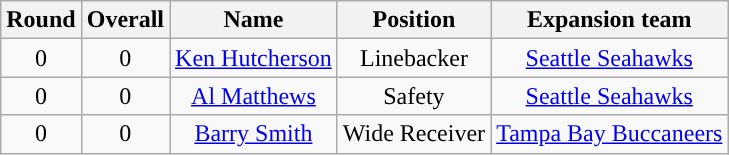<table class="wikitable" style="text-align:center">
<tr>
<th>Round</th>
<th>Overall</th>
<th>Name</th>
<th>Position</th>
<th>Expansion team</th>
</tr>
<tr>
<td>0</td>
<td>0</td>
<td><a href='#'>Ken Hutcherson</a></td>
<td>Linebacker</td>
<td><a href='#'>Seattle Seahawks</a></td>
</tr>
<tr>
<td>0</td>
<td>0</td>
<td><a href='#'>Al Matthews</a></td>
<td>Safety</td>
<td><a href='#'>Seattle Seahawks</a></td>
</tr>
<tr>
<td>0</td>
<td>0</td>
<td><a href='#'>Barry Smith</a></td>
<td>Wide Receiver</td>
<td><a href='#'>Tampa Bay Buccaneers</a></td>
</tr>
</table>
